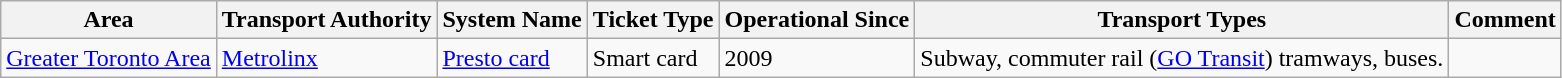<table class="wikitable" border="1">
<tr>
<th>Area</th>
<th>Transport Authority</th>
<th>System Name</th>
<th>Ticket Type</th>
<th>Operational Since</th>
<th>Transport Types</th>
<th>Comment</th>
</tr>
<tr>
<td><a href='#'>Greater Toronto Area</a></td>
<td><a href='#'>Metrolinx</a></td>
<td><a href='#'>Presto card</a></td>
<td>Smart card</td>
<td>2009</td>
<td>Subway, commuter rail (<a href='#'>GO Transit</a>) tramways, buses.</td>
<td></td>
</tr>
</table>
